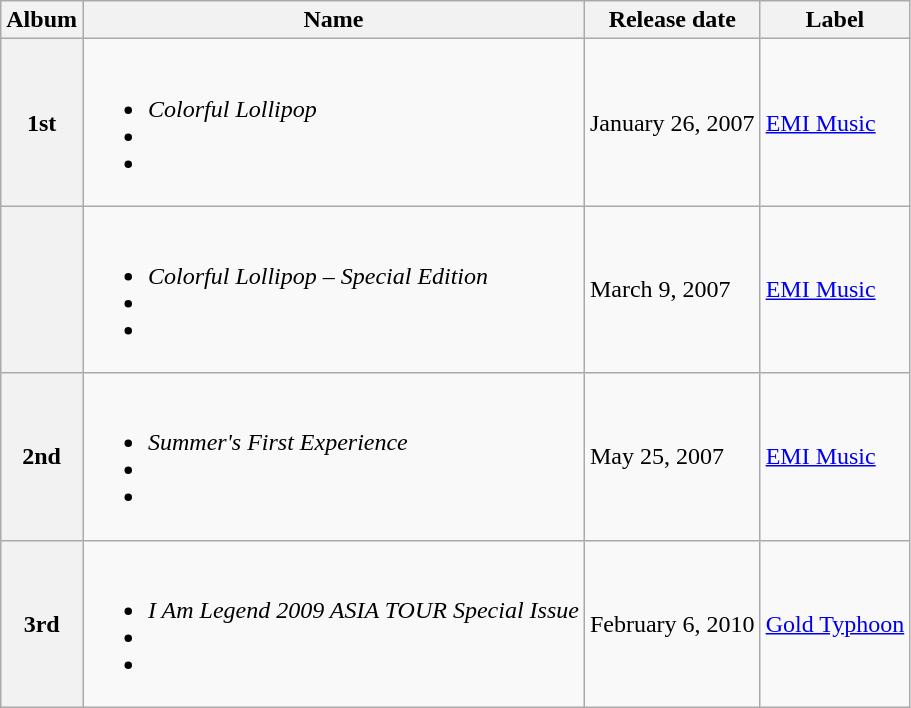<table class="wikitable">
<tr>
<th>Album</th>
<th>Name</th>
<th>Release date</th>
<th>Label</th>
</tr>
<tr>
<th>1st</th>
<td><br><ul><li><em>Colorful Lollipop</em></li><li></li><li></li></ul></td>
<td>January 26, 2007</td>
<td><a href='#'>EMI Music</a></td>
</tr>
<tr>
<th></th>
<td><br><ul><li><em>Colorful Lollipop – Special Edition</em></li><li></li><li></li></ul></td>
<td>March 9, 2007</td>
<td><a href='#'>EMI Music</a></td>
</tr>
<tr>
<th>2nd</th>
<td><br><ul><li><em>Summer's First Experience</em></li><li></li><li></li></ul></td>
<td>May 25, 2007</td>
<td><a href='#'>EMI Music</a></td>
</tr>
<tr>
<th>3rd</th>
<td><br><ul><li><em>I Am Legend 2009 ASIA TOUR Special Issue</em></li><li></li><li></li></ul></td>
<td>February 6, 2010</td>
<td><a href='#'>Gold Typhoon</a></td>
</tr>
</table>
